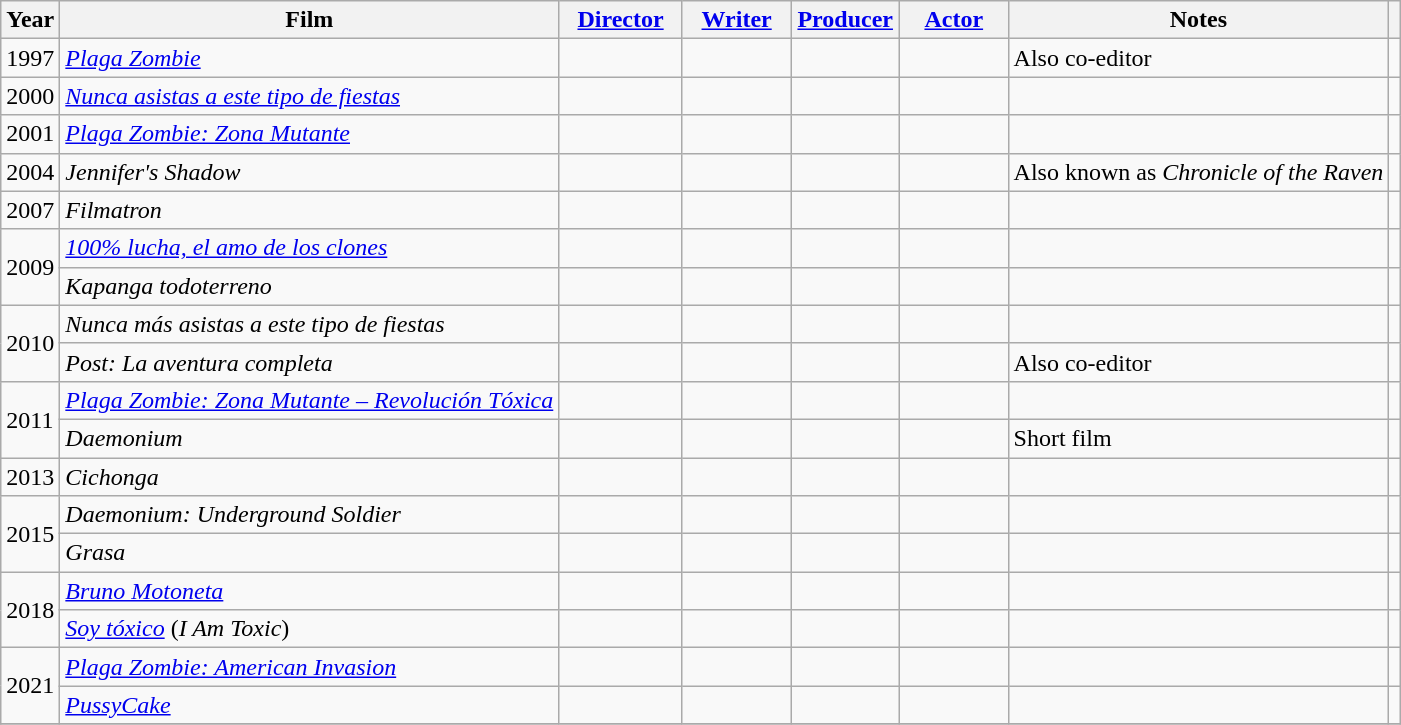<table class="wikitable sortable">
<tr>
<th>Year</th>
<th>Film</th>
<th width="75"><a href='#'>Director</a></th>
<th width="65"><a href='#'>Writer</a></th>
<th width="65"><a href='#'>Producer</a></th>
<th width="65"><a href='#'>Actor</a></th>
<th>Notes</th>
<th class=unsortable></th>
</tr>
<tr>
<td>1997</td>
<td><em><a href='#'>Plaga Zombie</a></em></td>
<td></td>
<td></td>
<td></td>
<td></td>
<td>Also co-editor</td>
<td style="text-align: center;"></td>
</tr>
<tr>
<td>2000</td>
<td><em><a href='#'>Nunca asistas a este tipo de fiestas</a></em></td>
<td></td>
<td></td>
<td></td>
<td></td>
<td></td>
<td style="text-align: center;"></td>
</tr>
<tr>
<td>2001</td>
<td><em><a href='#'>Plaga Zombie: Zona Mutante</a></em></td>
<td></td>
<td></td>
<td></td>
<td></td>
<td></td>
<td style="text-align: center;"></td>
</tr>
<tr>
<td>2004</td>
<td><em>Jennifer's Shadow</em></td>
<td></td>
<td></td>
<td></td>
<td></td>
<td>Also known as <em>Chronicle of the Raven</em></td>
<td style="text-align: center;"></td>
</tr>
<tr>
<td>2007</td>
<td><em>Filmatron</em></td>
<td></td>
<td></td>
<td></td>
<td></td>
<td></td>
<td style="text-align: center;"></td>
</tr>
<tr>
<td rowspan=2>2009</td>
<td><em><a href='#'>100% lucha, el amo de los clones</a></em></td>
<td></td>
<td></td>
<td></td>
<td></td>
<td></td>
<td style="text-align: center;"></td>
</tr>
<tr>
<td><em>Kapanga todoterreno</em></td>
<td></td>
<td></td>
<td></td>
<td></td>
<td></td>
<td style="text-align: center;"></td>
</tr>
<tr>
<td rowspan=2>2010</td>
<td><em>Nunca más asistas a este tipo de fiestas</em></td>
<td></td>
<td></td>
<td></td>
<td></td>
<td></td>
<td style="text-align: center;"></td>
</tr>
<tr>
<td><em>Post: La aventura completa</em></td>
<td></td>
<td></td>
<td></td>
<td></td>
<td>Also co-editor</td>
<td style="text-align: center;"></td>
</tr>
<tr>
<td rowspan=2>2011</td>
<td><em><a href='#'>Plaga Zombie: Zona Mutante – Revolución Tóxica</a></em></td>
<td></td>
<td></td>
<td></td>
<td></td>
<td></td>
<td style="text-align: center;"></td>
</tr>
<tr>
<td><em>Daemonium</em></td>
<td></td>
<td></td>
<td></td>
<td></td>
<td>Short film</td>
<td style="text-align: center;"></td>
</tr>
<tr>
<td>2013</td>
<td><em>Cichonga</em></td>
<td></td>
<td></td>
<td></td>
<td></td>
<td></td>
<td style="text-align: center;"></td>
</tr>
<tr>
<td rowspan=2>2015</td>
<td><em>Daemonium: Underground Soldier</em></td>
<td></td>
<td></td>
<td></td>
<td></td>
<td></td>
<td style="text-align: center;"></td>
</tr>
<tr>
<td><em>Grasa</em></td>
<td></td>
<td></td>
<td></td>
<td></td>
<td></td>
<td style="text-align: center;"></td>
</tr>
<tr>
<td rowspan=2>2018</td>
<td><em><a href='#'>Bruno Motoneta</a></em></td>
<td></td>
<td></td>
<td></td>
<td></td>
<td></td>
<td style="text-align: center;"></td>
</tr>
<tr>
<td><em><a href='#'>Soy tóxico</a></em> (<em>I Am Toxic</em>)</td>
<td></td>
<td></td>
<td></td>
<td></td>
<td></td>
<td style="text-align: center;"></td>
</tr>
<tr>
<td rowspan=2>2021</td>
<td><em><a href='#'>Plaga Zombie: American Invasion</a></em></td>
<td></td>
<td></td>
<td></td>
<td></td>
<td></td>
<td style="text-align: center;"></td>
</tr>
<tr>
<td><em><a href='#'>PussyCake</a></em></td>
<td></td>
<td></td>
<td></td>
<td></td>
<td></td>
<td style="text-align: center;"></td>
</tr>
<tr>
</tr>
</table>
